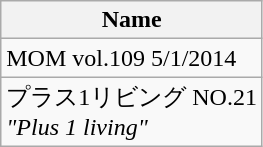<table class="wikitable">
<tr>
<th>Name</th>
</tr>
<tr>
<td>MOM vol.109 5/1/2014</td>
</tr>
<tr>
<td>プラス1リビング NO.21<br><em>"Plus 1 living"</em></td>
</tr>
</table>
